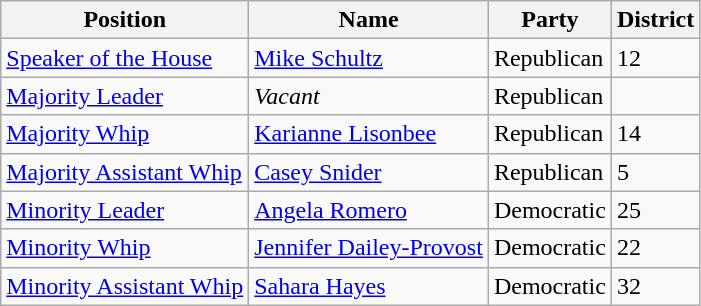<table class="wikitable">
<tr>
<th>Position</th>
<th>Name</th>
<th>Party</th>
<th>District</th>
</tr>
<tr>
<td><a href='#'>Speaker of the House</a></td>
<td><a href='#'>Mike Schultz</a></td>
<td>Republican</td>
<td>12</td>
</tr>
<tr>
<td><a href='#'>Majority Leader</a></td>
<td><em>Vacant</em></td>
<td>Republican</td>
<td></td>
</tr>
<tr>
<td><a href='#'>Majority Whip</a></td>
<td><a href='#'>Karianne Lisonbee</a></td>
<td>Republican</td>
<td>14</td>
</tr>
<tr>
<td><a href='#'>Majority Assistant Whip</a></td>
<td><a href='#'>Casey Snider</a></td>
<td>Republican</td>
<td>5</td>
</tr>
<tr>
<td><a href='#'>Minority Leader</a></td>
<td><a href='#'>Angela Romero</a></td>
<td>Democratic</td>
<td>25</td>
</tr>
<tr>
<td><a href='#'>Minority Whip</a></td>
<td><a href='#'>Jennifer Dailey-Provost</a></td>
<td>Democratic</td>
<td>22</td>
</tr>
<tr>
<td><a href='#'>Minority Assistant Whip</a></td>
<td><a href='#'>Sahara Hayes</a></td>
<td>Democratic</td>
<td>32</td>
</tr>
</table>
